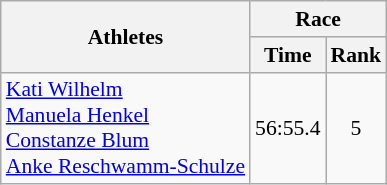<table class="wikitable" border="1" style="font-size:90%">
<tr>
<th rowspan=2>Athletes</th>
<th colspan=2>Race</th>
</tr>
<tr>
<th>Time</th>
<th>Rank</th>
</tr>
<tr>
<td><a href='#'>Kati Wilhelm</a><br><a href='#'>Manuela Henkel</a><br><a href='#'>Constanze Blum</a><br><a href='#'>Anke Reschwamm-Schulze</a></td>
<td align=center>56:55.4</td>
<td align=center>5</td>
</tr>
</table>
